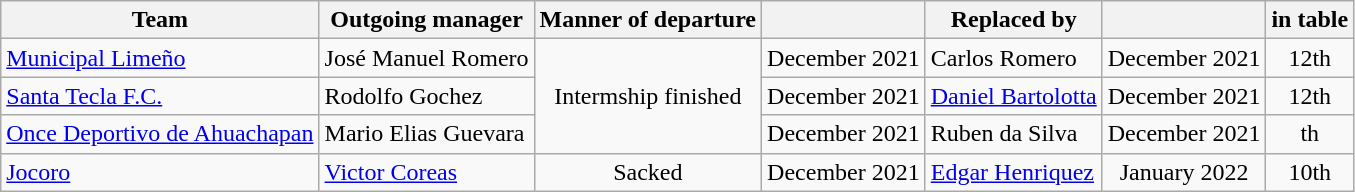<table class="wikitable">
<tr>
<th>Team</th>
<th>Outgoing manager</th>
<th>Manner of departure</th>
<th></th>
<th>Replaced by</th>
<th></th>
<th> in table</th>
</tr>
<tr>
<td><a href='#'>Municipal Limeño</a></td>
<td> José Manuel Romero</td>
<td rowspan="3" style="text-align:center">Intermship finished</td>
<td style="text-align:center">December 2021</td>
<td> Carlos Romero</td>
<td style="text-align:center">December 2021</td>
<td style="text-align:center">12th</td>
</tr>
<tr>
<td><a href='#'>Santa Tecla F.C.</a></td>
<td> Rodolfo Gochez</td>
<td style="text-align:center">December 2021</td>
<td> <a href='#'>Daniel Bartolotta</a></td>
<td style="text-align:center">December 2021</td>
<td style="text-align:center">12th</td>
</tr>
<tr>
<td><a href='#'>Once Deportivo de Ahuachapan</a></td>
<td> Mario Elias Guevara</td>
<td style="text-align:center">December 2021</td>
<td> Ruben da Silva</td>
<td style="text-align:center">December 2021</td>
<td style="text-align:center">th</td>
</tr>
<tr>
<td><a href='#'>Jocoro</a></td>
<td> <a href='#'>Victor Coreas</a></td>
<td rowspan="4" style="text-align:center">Sacked</td>
<td style="text-align:center">December 2021</td>
<td> <a href='#'>Edgar Henriquez</a></td>
<td style="text-align:center">January 2022</td>
<td style="text-align:center">10th</td>
</tr>
</table>
